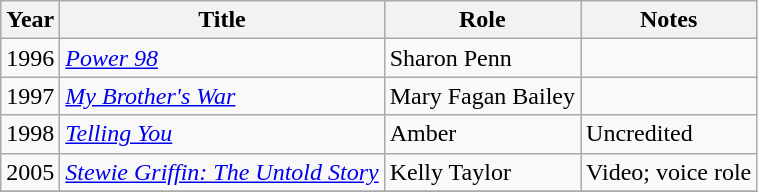<table class="wikitable">
<tr>
<th>Year</th>
<th>Title</th>
<th>Role</th>
<th>Notes</th>
</tr>
<tr>
<td>1996</td>
<td><em><a href='#'>Power 98</a></em></td>
<td>Sharon Penn</td>
<td></td>
</tr>
<tr>
<td>1997</td>
<td><em><a href='#'>My Brother's War</a></em></td>
<td>Mary Fagan Bailey</td>
<td></td>
</tr>
<tr>
<td>1998</td>
<td><em><a href='#'>Telling You</a></em></td>
<td>Amber</td>
<td>Uncredited</td>
</tr>
<tr>
<td>2005</td>
<td><em><a href='#'>Stewie Griffin: The Untold Story</a></em></td>
<td>Kelly Taylor</td>
<td>Video; voice role</td>
</tr>
<tr>
</tr>
</table>
